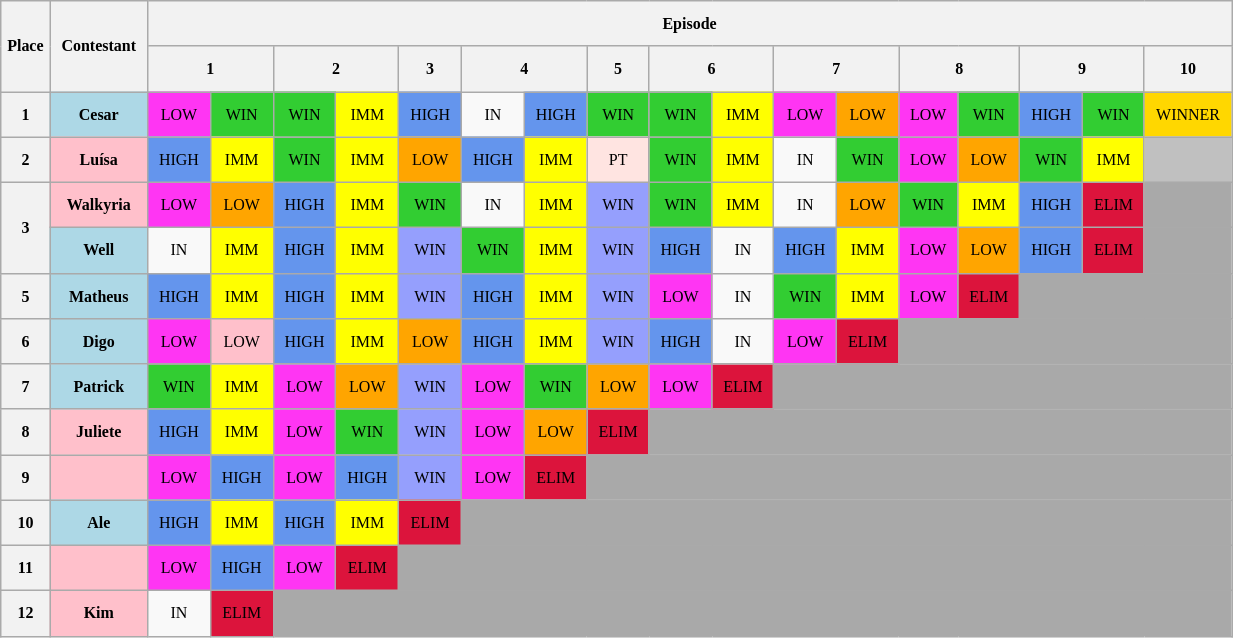<table class="wikitable" style="text-align:center; font-size: 8pt; width:65%; line-height:25px;">
<tr>
<th rowspan="02" width="01.0%">Place</th>
<th rowspan="02" width="03.0%">Contestant</th>
<th colspan="19">Episode</th>
</tr>
<tr>
<th colspan="2">1</th>
<th colspan="2">2</th>
<th>3</th>
<th colspan="2">4</th>
<th>5</th>
<th colspan="2">6</th>
<th colspan="2">7</th>
<th colspan="2">8</th>
<th colspan="2">9</th>
<th>10</th>
</tr>
<tr>
<th>1</th>
<td bgcolor="ADD8E6"><strong>Cesar</strong></td>
<td width="3%" bgcolor="FF35F3">LOW</td>
<td width="3%" bgcolor="32CD32">WIN</td>
<td width="3%" bgcolor="32CD32">WIN</td>
<td width="3%" bgcolor="FFFF00">IMM</td>
<td width="3%" bgcolor="6495ED">HIGH</td>
<td width="3%">IN</td>
<td width="3%" bgcolor="6495ED">HIGH</td>
<td width="3%" bgcolor="32CD32">WIN</td>
<td width="3%" bgcolor="32CD32">WIN</td>
<td width="3%" bgcolor="FFFF00">IMM</td>
<td width="3%" bgcolor="FF35F3">LOW</td>
<td width="3%" bgcolor="FFA500">LOW</td>
<td width="3%" bgcolor="FF35F3">LOW</td>
<td width="3%" bgcolor="32CD32">WIN</td>
<td width="3%" bgcolor="6495ED">HIGH</td>
<td width="3%" bgcolor="32CD32">WIN</td>
<td width="3%" bgcolor="#FFD700">WINNER</td>
</tr>
<tr>
<th>2</th>
<td bgcolor="FFC0CB"><strong>Luísa</strong></td>
<td bgcolor="6495ED">HIGH</td>
<td bgcolor="FFFF00">IMM</td>
<td bgcolor="32CD32">WIN</td>
<td bgcolor="FFFF00">IMM</td>
<td bgcolor="FFA500">LOW</td>
<td bgcolor="6495ED">HIGH</td>
<td bgcolor="FFFF00">IMM</td>
<td bgcolor="FFE4E1">PT</td>
<td bgcolor="32CD32">WIN</td>
<td bgcolor="FFFF00">IMM</td>
<td>IN</td>
<td bgcolor="32CD32">WIN</td>
<td bgcolor="FF35F3">LOW</td>
<td bgcolor="FFA500">LOW</td>
<td bgcolor="32CD32">WIN</td>
<td bgcolor="FFFF00">IMM</td>
<td bgcolor="#C0C0C0"></td>
</tr>
<tr>
<th rowspan="2">3</th>
<td bgcolor="FFC0CB"><strong>Walkyria</strong></td>
<td bgcolor="FF35F3">LOW</td>
<td bgcolor="FFA500">LOW</td>
<td bgcolor="6495ED">HIGH</td>
<td bgcolor="FFFF00">IMM</td>
<td bgcolor="32CD32">WIN</td>
<td>IN</td>
<td bgcolor="FFFF00">IMM</td>
<td bgcolor="959FFD">WIN</td>
<td bgcolor="32CD32">WIN</td>
<td bgcolor="FFFF00">IMM</td>
<td>IN</td>
<td bgcolor="FFA500">LOW</td>
<td bgcolor="32CD32">WIN</td>
<td bgcolor="FFFF00">IMM</td>
<td bgcolor="6495ED">HIGH</td>
<td bgcolor="DC143C">ELIM</td>
<td colspan="1" bgcolor="A9A9A9"></td>
</tr>
<tr>
<td bgcolor="ADD8E6"><strong>Well</strong></td>
<td>IN</td>
<td bgcolor="FFFF00">IMM</td>
<td bgcolor="6495ED">HIGH</td>
<td bgcolor="FFFF00">IMM</td>
<td bgcolor="959FFD">WIN</td>
<td bgcolor="32CD32">WIN</td>
<td bgcolor="FFFF00">IMM</td>
<td bgcolor="959FFD">WIN</td>
<td bgcolor="6495ED">HIGH</td>
<td>IN</td>
<td bgcolor="6495ED">HIGH</td>
<td bgcolor="FFFF00">IMM</td>
<td bgcolor="FF35F3">LOW</td>
<td bgcolor="FFA500">LOW</td>
<td bgcolor="6495ED">HIGH</td>
<td bgcolor="DC143C">ELIM</td>
<td colspan="1" bgcolor="A9A9A9"></td>
</tr>
<tr>
<th>5</th>
<td bgcolor="ADD8E6"><strong>Matheus</strong></td>
<td bgcolor="6495ED">HIGH</td>
<td bgcolor="FFFF00">IMM</td>
<td bgcolor="6495ED">HIGH</td>
<td bgcolor="FFFF00">IMM</td>
<td bgcolor="959FFD">WIN</td>
<td bgcolor="6495ED">HIGH</td>
<td bgcolor="FFFF00">IMM</td>
<td bgcolor="959FFD">WIN</td>
<td bgcolor="FF35F3">LOW</td>
<td>IN</td>
<td bgcolor="32CD32">WIN</td>
<td bgcolor="FFFF00">IMM</td>
<td bgcolor="FF35F3">LOW</td>
<td bgcolor="DC143C">ELIM</td>
<td colspan="3" bgcolor="A9A9A9"></td>
</tr>
<tr>
<th>6</th>
<td bgcolor="ADD8E6"><strong>Digo</strong></td>
<td bgcolor="FF35F3">LOW</td>
<td bgcolor="FFC0CB">LOW</td>
<td bgcolor="6495ED">HIGH</td>
<td bgcolor="FFFF00">IMM</td>
<td bgcolor="FFA500">LOW</td>
<td bgcolor="6495ED">HIGH</td>
<td bgcolor="FFFF00">IMM</td>
<td bgcolor="959FFD">WIN</td>
<td bgcolor="6495ED">HIGH</td>
<td>IN</td>
<td bgcolor="FF35F3">LOW</td>
<td bgcolor="DC143C">ELIM</td>
<td colspan="5" bgcolor="A9A9A9"></td>
</tr>
<tr>
<th>7</th>
<td bgcolor="ADD8E6"><strong>Patrick</strong></td>
<td bgcolor="32CD32">WIN</td>
<td bgcolor="FFFF00">IMM</td>
<td bgcolor="FF35F3">LOW</td>
<td bgcolor="FFA500">LOW</td>
<td bgcolor="959FFD">WIN</td>
<td bgcolor="FF35F3">LOW</td>
<td bgcolor="32CD32">WIN</td>
<td bgcolor="FFA500">LOW</td>
<td bgcolor="FF35F3">LOW</td>
<td bgcolor="DC143C">ELIM</td>
<td colspan="7" bgcolor="A9A9A9"></td>
</tr>
<tr>
<th>8</th>
<td bgcolor="FFC0CB"><strong>Juliete</strong></td>
<td bgcolor="6495ED">HIGH</td>
<td bgcolor="FFFF00">IMM</td>
<td bgcolor="FF35F3">LOW</td>
<td bgcolor="32CD32">WIN</td>
<td bgcolor="959FFD">WIN</td>
<td bgcolor="FF35F3">LOW</td>
<td bgcolor="FFA500">LOW</td>
<td bgcolor="DC143C">ELIM</td>
<td colspan="9" bgcolor="A9A9A9"></td>
</tr>
<tr>
<th>9</th>
<td bgcolor="FFC0CB"><strong></strong></td>
<td bgcolor="FF35F3">LOW</td>
<td bgcolor="6495ED">HIGH</td>
<td bgcolor="FF35F3">LOW</td>
<td bgcolor="6495ED">HIGH</td>
<td bgcolor="959FFD">WIN</td>
<td bgcolor="FF35F3">LOW</td>
<td bgcolor="DC143C">ELIM</td>
<td colspan="10" bgcolor="A9A9A9"></td>
</tr>
<tr>
<th>10</th>
<td bgcolor="ADD8E6"><strong>Ale</strong></td>
<td bgcolor="6495ED">HIGH</td>
<td bgcolor="FFFF00">IMM</td>
<td bgcolor="6495ED">HIGH</td>
<td bgcolor="FFFF00">IMM</td>
<td bgcolor="DC143C">ELIM</td>
<td colspan="12" bgcolor="A9A9A9"></td>
</tr>
<tr>
<th>11</th>
<td bgcolor="FFC0CB"><strong></strong></td>
<td bgcolor="FF35F3">LOW</td>
<td bgcolor="6495ED">HIGH</td>
<td bgcolor="FF35F3">LOW</td>
<td bgcolor="DC143C">ELIM</td>
<td colspan="13" bgcolor="A9A9A9"></td>
</tr>
<tr>
<th>12</th>
<td bgcolor="FFC0CB"><strong>Kim</strong></td>
<td>IN</td>
<td bgcolor="DC143C">ELIM</td>
<td colspan="15" bgcolor="A9A9A9"></td>
</tr>
</table>
